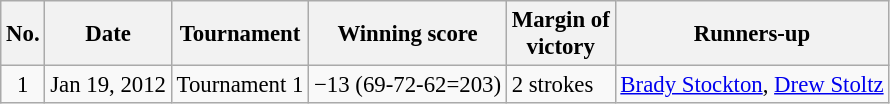<table class="wikitable" style="font-size:95%;">
<tr>
<th>No.</th>
<th>Date</th>
<th>Tournament</th>
<th>Winning score</th>
<th>Margin of<br>victory</th>
<th>Runners-up</th>
</tr>
<tr>
<td align=center>1</td>
<td align=right>Jan 19, 2012</td>
<td>Tournament 1</td>
<td>−13 (69-72-62=203)</td>
<td>2 strokes</td>
<td> <a href='#'>Brady Stockton</a>,  <a href='#'>Drew Stoltz</a></td>
</tr>
</table>
